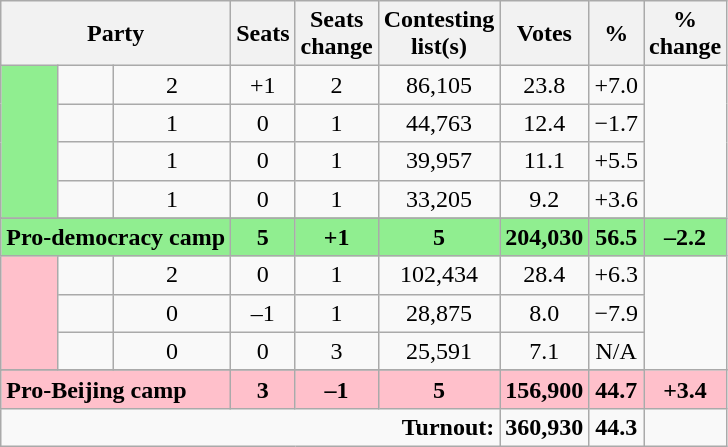<table class="wikitable">
<tr>
<th colspan="3" rowspan="1" align="center">Party</th>
<th align="center">Seats</th>
<th align="center">Seats<br>change</th>
<th align="center">Contesting<br>list(s)</th>
<th align="center">Votes</th>
<th align="center">%</th>
<th align="center">%<br>change</th>
</tr>
<tr>
<td bgcolor="LightGreen" rowspan="4"></td>
<td></td>
<td align="center">2</td>
<td align="center">+1</td>
<td align="center">2</td>
<td align="center">86,105</td>
<td align="center">23.8</td>
<td align="center">+7.0</td>
</tr>
<tr>
<td></td>
<td align="center">1</td>
<td align="center">0</td>
<td align="center">1</td>
<td align="center">44,763</td>
<td align="center">12.4</td>
<td align="center">−1.7</td>
</tr>
<tr>
<td></td>
<td align="center">1</td>
<td align="center">0</td>
<td align="center">1</td>
<td align="center">39,957</td>
<td align="center">11.1</td>
<td align="center">+5.5</td>
</tr>
<tr>
<td></td>
<td align="center">1</td>
<td align="center">0</td>
<td align="center">1</td>
<td align="center">33,205</td>
<td align="center">9.2</td>
<td align="center">+3.6</td>
</tr>
<tr>
</tr>
<tr bgcolor="LightGreen">
<td colspan=3><strong>Pro-democracy camp</strong></td>
<td align="center"><strong>5</strong></td>
<td align="center"><strong>+1</strong></td>
<td align="center"><strong>5</strong></td>
<td align="center"><strong>204,030</strong></td>
<td align="center"><strong>56.5</strong></td>
<td align="center"><strong>–2.2</strong></td>
</tr>
<tr>
<td bgcolor="Pink" rowspan="3"></td>
<td></td>
<td align="center">2</td>
<td align="center">0</td>
<td align="center">1</td>
<td align="center">102,434</td>
<td align="center">28.4</td>
<td align="center">+6.3</td>
</tr>
<tr>
<td></td>
<td align="center">0</td>
<td align="center">–1</td>
<td align="center">1</td>
<td align="center">28,875</td>
<td align="center">8.0</td>
<td align="center">−7.9</td>
</tr>
<tr>
<td></td>
<td align="center">0</td>
<td align="center">0</td>
<td align="center">3</td>
<td align="center">25,591</td>
<td align="center">7.1</td>
<td align="center">N/A</td>
</tr>
<tr>
</tr>
<tr bgcolor="Pink">
<td colspan=3><strong>Pro-Beijing camp</strong></td>
<td align="center"><strong>3</strong></td>
<td align="center"><strong>–1</strong></td>
<td align="center"><strong>5</strong></td>
<td align="center"><strong>156,900</strong></td>
<td align="center"><strong>44.7</strong></td>
<td align="center"><strong>+3.4</strong></td>
</tr>
<tr>
<td colspan="6" rowspan="1" align="right"><strong>Turnout:</strong></td>
<td align="center"><strong>360,930</strong></td>
<td align="center"><strong>44.3</strong></td>
<td align="center"></td>
</tr>
</table>
